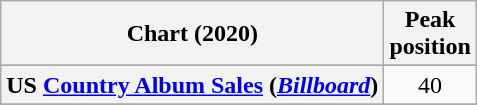<table class="wikitable sortable plainrowheaders" style="text-align:center">
<tr>
<th scope="col">Chart (2020)</th>
<th scope="col">Peak<br> position</th>
</tr>
<tr>
</tr>
<tr>
<th scope="row">US <a href='#'>Country Album Sales</a> (<em><a href='#'>Billboard</a></em>)</th>
<td>40</td>
</tr>
<tr>
</tr>
</table>
